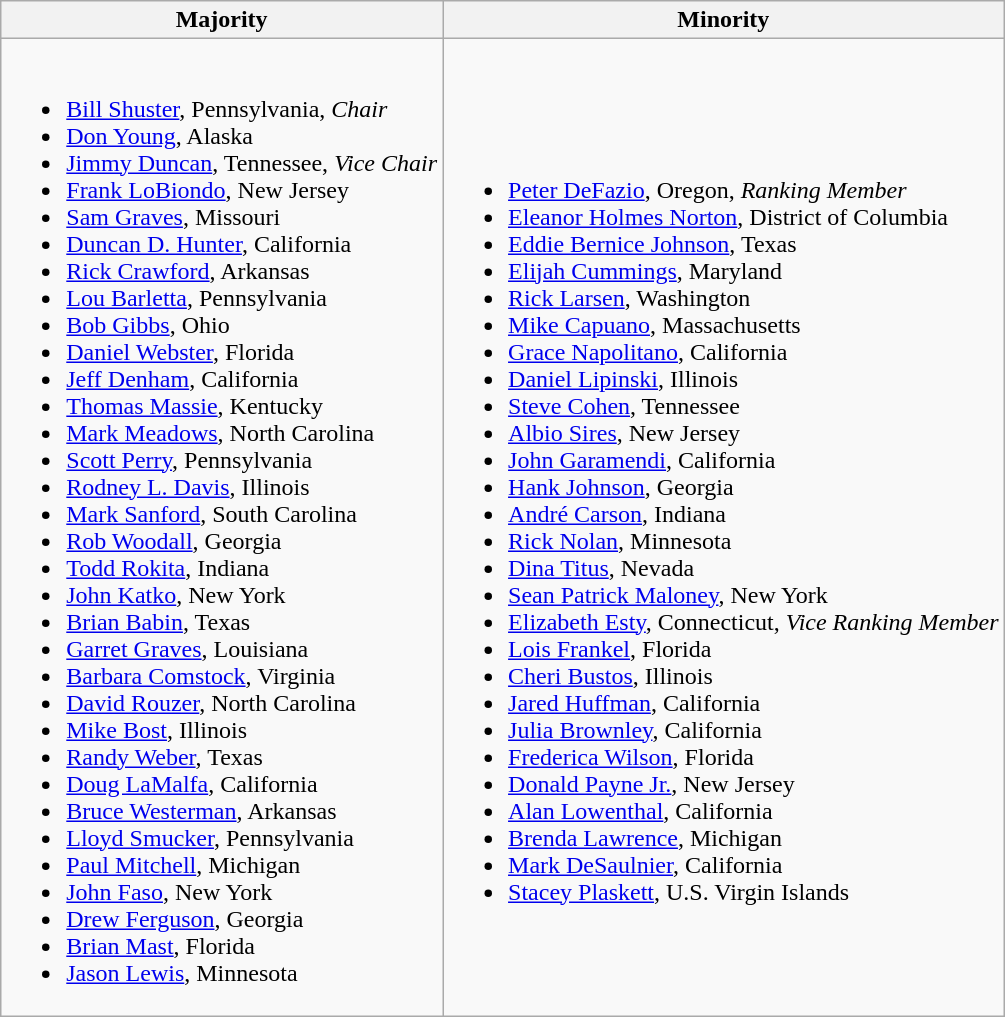<table class=wikitable style=nowrap>
<tr>
<th>Majority</th>
<th>Minority</th>
</tr>
<tr>
<td><br><ul><li><a href='#'>Bill Shuster</a>, Pennsylvania, <em>Chair</em></li><li><a href='#'>Don Young</a>, Alaska</li><li><a href='#'>Jimmy Duncan</a>, Tennessee, <em>Vice Chair</em></li><li><a href='#'>Frank LoBiondo</a>, New Jersey</li><li><a href='#'>Sam Graves</a>, Missouri</li><li><a href='#'>Duncan D. Hunter</a>, California</li><li><a href='#'>Rick Crawford</a>, Arkansas</li><li><a href='#'>Lou Barletta</a>, Pennsylvania</li><li><a href='#'>Bob Gibbs</a>, Ohio</li><li><a href='#'>Daniel Webster</a>, Florida</li><li><a href='#'>Jeff Denham</a>, California</li><li><a href='#'>Thomas Massie</a>, Kentucky</li><li><a href='#'>Mark Meadows</a>, North Carolina</li><li><a href='#'>Scott Perry</a>, Pennsylvania</li><li><a href='#'>Rodney L. Davis</a>, Illinois</li><li><a href='#'>Mark Sanford</a>, South Carolina</li><li><a href='#'>Rob Woodall</a>, Georgia</li><li><a href='#'>Todd Rokita</a>, Indiana</li><li><a href='#'>John Katko</a>, New York</li><li><a href='#'>Brian Babin</a>, Texas</li><li><a href='#'>Garret Graves</a>, Louisiana</li><li><a href='#'>Barbara Comstock</a>, Virginia</li><li><a href='#'>David Rouzer</a>, North Carolina</li><li><a href='#'>Mike Bost</a>, Illinois</li><li><a href='#'>Randy Weber</a>, Texas</li><li><a href='#'>Doug LaMalfa</a>, California</li><li><a href='#'>Bruce Westerman</a>, Arkansas</li><li><a href='#'>Lloyd Smucker</a>, Pennsylvania</li><li><a href='#'>Paul Mitchell</a>, Michigan</li><li><a href='#'>John Faso</a>, New York</li><li><a href='#'>Drew Ferguson</a>, Georgia</li><li><a href='#'>Brian Mast</a>, Florida</li><li><a href='#'>Jason Lewis</a>, Minnesota</li></ul></td>
<td><br><ul><li><a href='#'>Peter DeFazio</a>, Oregon, <em>Ranking Member</em></li><li><a href='#'>Eleanor Holmes Norton</a>, District of Columbia</li><li><a href='#'>Eddie Bernice Johnson</a>, Texas</li><li><a href='#'>Elijah Cummings</a>, Maryland</li><li><a href='#'>Rick Larsen</a>, Washington</li><li><a href='#'>Mike Capuano</a>, Massachusetts</li><li><a href='#'>Grace Napolitano</a>, California</li><li><a href='#'>Daniel Lipinski</a>, Illinois</li><li><a href='#'>Steve Cohen</a>, Tennessee</li><li><a href='#'>Albio Sires</a>, New Jersey</li><li><a href='#'>John Garamendi</a>, California</li><li><a href='#'>Hank Johnson</a>, Georgia</li><li><a href='#'>André Carson</a>, Indiana</li><li><a href='#'>Rick Nolan</a>, Minnesota</li><li><a href='#'>Dina Titus</a>, Nevada</li><li><a href='#'>Sean Patrick Maloney</a>, New York</li><li><a href='#'>Elizabeth Esty</a>, Connecticut, <em>Vice Ranking Member</em></li><li><a href='#'>Lois Frankel</a>, Florida</li><li><a href='#'>Cheri Bustos</a>, Illinois</li><li><a href='#'>Jared Huffman</a>, California</li><li><a href='#'>Julia Brownley</a>, California</li><li><a href='#'>Frederica Wilson</a>, Florida</li><li><a href='#'>Donald Payne Jr.</a>, New Jersey</li><li><a href='#'>Alan Lowenthal</a>, California</li><li><a href='#'>Brenda Lawrence</a>, Michigan</li><li><a href='#'>Mark DeSaulnier</a>, California</li><li><a href='#'>Stacey Plaskett</a>, U.S. Virgin Islands</li></ul></td>
</tr>
</table>
